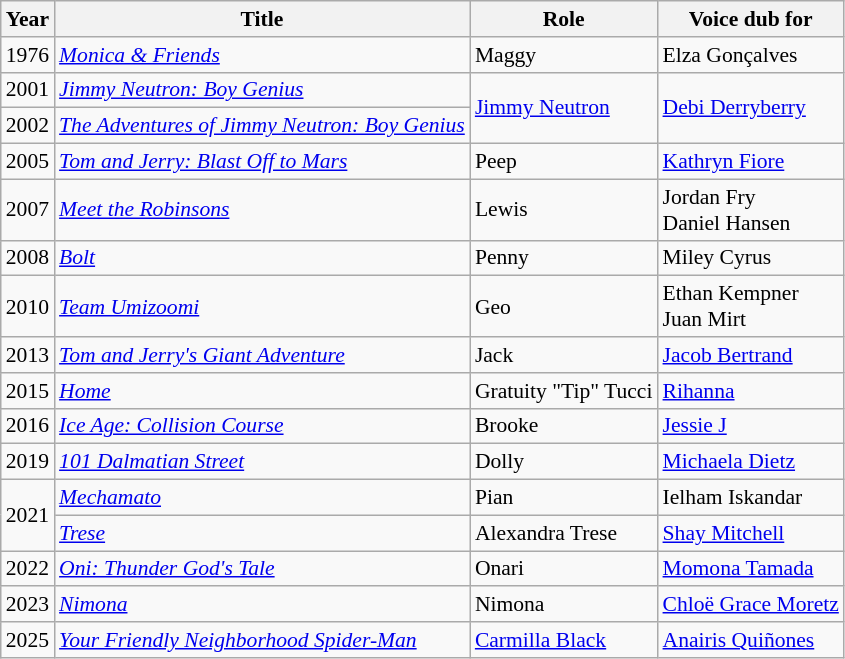<table class="wikitable" style="font-size: 90%;">
<tr>
<th>Year</th>
<th>Title</th>
<th>Role</th>
<th>Voice dub for</th>
</tr>
<tr>
<td>1976</td>
<td><em><a href='#'>Monica & Friends</a></em></td>
<td>Maggy</td>
<td>Elza Gonçalves</td>
</tr>
<tr>
<td>2001</td>
<td><em><a href='#'>Jimmy Neutron: Boy Genius</a></em></td>
<td rowspan="2"><a href='#'>Jimmy Neutron</a></td>
<td rowspan=2"><a href='#'>Debi Derryberry</a></td>
</tr>
<tr>
<td>2002</td>
<td><em><a href='#'>The Adventures of Jimmy Neutron: Boy Genius</a></em></td>
</tr>
<tr>
<td>2005</td>
<td><em><a href='#'>Tom and Jerry: Blast Off to Mars</a></em></td>
<td>Peep</td>
<td><a href='#'>Kathryn Fiore</a></td>
</tr>
<tr>
<td>2007</td>
<td><em><a href='#'>Meet the Robinsons</a></em></td>
<td>Lewis</td>
<td>Jordan Fry<br>Daniel Hansen</td>
</tr>
<tr>
<td>2008</td>
<td><em><a href='#'>Bolt</a></em></td>
<td>Penny</td>
<td>Miley Cyrus</td>
</tr>
<tr>
<td>2010</td>
<td><em><a href='#'>Team Umizoomi</a></em></td>
<td>Geo</td>
<td>Ethan Kempner<br>Juan Mirt</td>
</tr>
<tr>
<td>2013</td>
<td><em><a href='#'>Tom and Jerry's Giant Adventure</a></em></td>
<td>Jack</td>
<td><a href='#'>Jacob Bertrand</a></td>
</tr>
<tr>
<td>2015</td>
<td><em><a href='#'>Home</a></em></td>
<td>Gratuity "Tip" Tucci</td>
<td><a href='#'>Rihanna</a></td>
</tr>
<tr>
<td>2016</td>
<td><em><a href='#'>Ice Age: Collision Course</a></em></td>
<td>Brooke</td>
<td><a href='#'>Jessie J</a></td>
</tr>
<tr>
<td>2019</td>
<td><em><a href='#'>101 Dalmatian Street</a></em></td>
<td>Dolly</td>
<td><a href='#'>Michaela Dietz</a></td>
</tr>
<tr>
<td rowspan="2">2021</td>
<td><em><a href='#'>Mechamato</a></em></td>
<td>Pian</td>
<td>Ielham Iskandar</td>
</tr>
<tr>
<td><em><a href='#'>Trese</a></em></td>
<td>Alexandra Trese</td>
<td><a href='#'>Shay Mitchell</a></td>
</tr>
<tr>
<td>2022</td>
<td><em><a href='#'>Oni: Thunder God's Tale</a></em></td>
<td>Onari</td>
<td><a href='#'>Momona Tamada</a></td>
</tr>
<tr>
<td>2023</td>
<td><em><a href='#'>Nimona</a></em></td>
<td>Nimona</td>
<td><a href='#'>Chloë Grace Moretz</a></td>
</tr>
<tr>
<td>2025</td>
<td><em><a href='#'>Your Friendly Neighborhood Spider-Man</a></em></td>
<td><a href='#'>Carmilla Black</a></td>
<td><a href='#'>Anairis Quiñones</a></td>
</tr>
</table>
